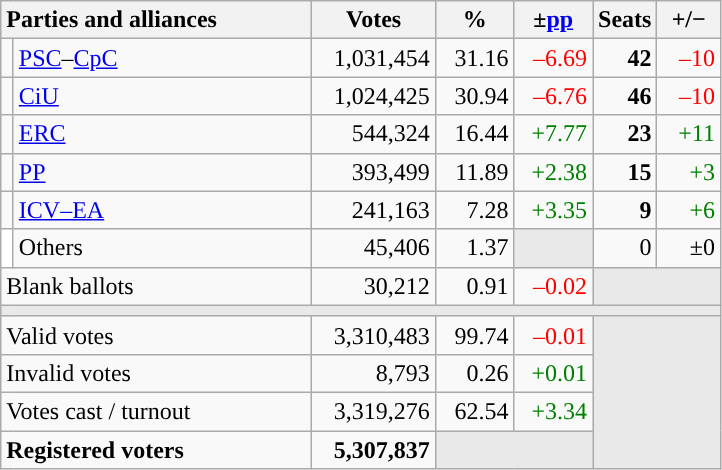<table class="wikitable" style="text-align:right;">
<tr>
<th style="text-align:left;" colspan="2" width="200">Parties and alliances</th>
<th width="75">Votes</th>
<th width="45">%</th>
<th width="45">±<a href='#'>pp</a></th>
<th width="35">Seats</th>
<th width="35">+/−</th>
</tr>
<tr>
<td width="1" style="color:inherit;background:"></td>
<td align="left"><a href='#'>PSC</a>–<a href='#'>CpC</a></td>
<td>1,031,454</td>
<td>31.16</td>
<td style="color:red;">–6.69</td>
<td><strong>42</strong></td>
<td style="color:red;">–10</td>
</tr>
<tr>
<td style="color:inherit;background:"></td>
<td align="left"><a href='#'>CiU</a></td>
<td>1,024,425</td>
<td>30.94</td>
<td style="color:red;">–6.76</td>
<td><strong>46</strong></td>
<td style="color:red;">–10</td>
</tr>
<tr>
<td style="color:inherit;background:"></td>
<td align="left"><a href='#'>ERC</a></td>
<td>544,324</td>
<td>16.44</td>
<td style="color:green;">+7.77</td>
<td><strong>23</strong></td>
<td style="color:green;">+11</td>
</tr>
<tr>
<td style="color:inherit;background:"></td>
<td align="left"><a href='#'>PP</a></td>
<td>393,499</td>
<td>11.89</td>
<td style="color:green;">+2.38</td>
<td><strong>15</strong></td>
<td style="color:green;">+3</td>
</tr>
<tr>
<td style="color:inherit;background:"></td>
<td align="left"><a href='#'>ICV–EA</a></td>
<td>241,163</td>
<td>7.28</td>
<td style="color:green;">+3.35</td>
<td><strong>9</strong></td>
<td style="color:green;">+6</td>
</tr>
<tr>
<td bgcolor="white"></td>
<td align="left">Others</td>
<td>45,406</td>
<td>1.37</td>
<td bgcolor="#E9E9E9"></td>
<td>0</td>
<td>±0</td>
</tr>
<tr>
<td align="left" colspan="2">Blank ballots</td>
<td>30,212</td>
<td>0.91</td>
<td style="color:red;">–0.02</td>
<td bgcolor="#E9E9E9" colspan="2"></td>
</tr>
<tr>
<td colspan="7" bgcolor="#E9E9E9"></td>
</tr>
<tr>
<td align="left" colspan="2">Valid votes</td>
<td>3,310,483</td>
<td>99.74</td>
<td style="color:red;">–0.01</td>
<td bgcolor="#E9E9E9" colspan="2" rowspan="4"></td>
</tr>
<tr>
<td align="left" colspan="2">Invalid votes</td>
<td>8,793</td>
<td>0.26</td>
<td style="color:green;">+0.01</td>
</tr>
<tr>
<td align="left" colspan="2">Votes cast / turnout</td>
<td>3,319,276</td>
<td>62.54</td>
<td style="color:green;">+3.34</td>
</tr>
<tr style="font-weight:bold;">
<td align="left" colspan="2">Registered voters</td>
<td>5,307,837</td>
<td bgcolor="#E9E9E9" colspan="2"></td>
</tr>
</table>
